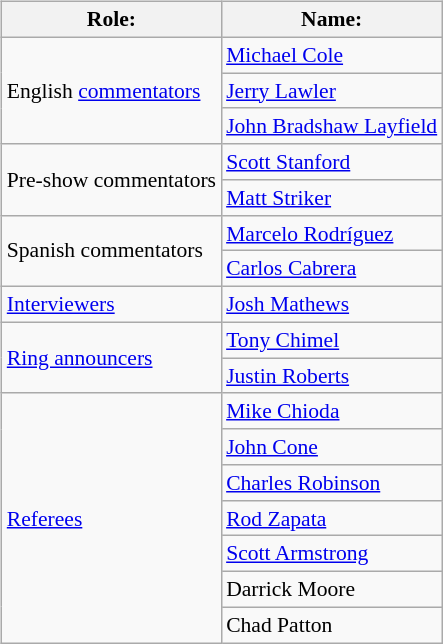<table class=wikitable style="font-size:90%; margin: 0.5em 0 0.5em 1em; float: right; clear: right;">
<tr>
<th>Role:</th>
<th>Name:</th>
</tr>
<tr>
<td rowspan=3>English <a href='#'>commentators</a></td>
<td><a href='#'>Michael Cole</a></td>
</tr>
<tr>
<td><a href='#'>Jerry Lawler</a></td>
</tr>
<tr>
<td><a href='#'>John Bradshaw Layfield</a></td>
</tr>
<tr>
<td rowspan=2>Pre-show commentators</td>
<td><a href='#'>Scott Stanford</a></td>
</tr>
<tr>
<td><a href='#'>Matt Striker</a></td>
</tr>
<tr>
<td rowspan=2>Spanish commentators</td>
<td><a href='#'>Marcelo Rodríguez</a></td>
</tr>
<tr>
<td><a href='#'>Carlos Cabrera</a></td>
</tr>
<tr>
<td><a href='#'>Interviewers</a></td>
<td><a href='#'>Josh Mathews</a></td>
</tr>
<tr>
<td rowspan=2><a href='#'>Ring announcers</a></td>
<td><a href='#'>Tony Chimel</a></td>
</tr>
<tr>
<td><a href='#'>Justin Roberts</a></td>
</tr>
<tr>
<td rowspan=7><a href='#'>Referees</a></td>
<td><a href='#'>Mike Chioda</a></td>
</tr>
<tr>
<td><a href='#'>John Cone</a></td>
</tr>
<tr>
<td><a href='#'>Charles Robinson</a></td>
</tr>
<tr>
<td><a href='#'>Rod Zapata</a></td>
</tr>
<tr>
<td><a href='#'>Scott Armstrong</a></td>
</tr>
<tr>
<td>Darrick Moore</td>
</tr>
<tr>
<td>Chad Patton</td>
</tr>
</table>
